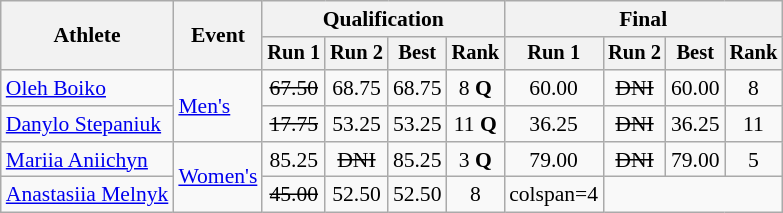<table class=wikitable style=font-size:90%;text-align:center>
<tr>
<th rowspan=2>Athlete</th>
<th rowspan=2>Event</th>
<th colspan=4>Qualification</th>
<th colspan=4>Final</th>
</tr>
<tr style=font-size:95%>
<th>Run 1</th>
<th>Run 2</th>
<th>Best</th>
<th>Rank</th>
<th>Run 1</th>
<th>Run 2</th>
<th>Best</th>
<th>Rank</th>
</tr>
<tr>
<td align=left><a href='#'>Oleh Boiko</a></td>
<td align=left rowspan=2><a href='#'>Men's</a></td>
<td><s>67.50</s></td>
<td>68.75</td>
<td>68.75</td>
<td>8 <strong>Q</strong></td>
<td>60.00</td>
<td><s>DNI</s></td>
<td>60.00</td>
<td>8</td>
</tr>
<tr>
<td align=left><a href='#'>Danylo Stepaniuk</a></td>
<td><s>17.75</s></td>
<td>53.25</td>
<td>53.25</td>
<td>11 <strong>Q</strong></td>
<td>36.25</td>
<td><s>DNI</s></td>
<td>36.25</td>
<td>11</td>
</tr>
<tr>
<td align=left><a href='#'>Mariia Aniichyn</a></td>
<td align=left rowspan=2><a href='#'>Women's</a></td>
<td>85.25</td>
<td><s>DNI</s></td>
<td>85.25</td>
<td>3 <strong>Q</strong></td>
<td>79.00</td>
<td><s>DNI</s></td>
<td>79.00</td>
<td>5</td>
</tr>
<tr>
<td align=left><a href='#'>Anastasiia Melnyk</a></td>
<td><s>45.00</s></td>
<td>52.50</td>
<td>52.50</td>
<td>8</td>
<td>colspan=4 </td>
</tr>
</table>
